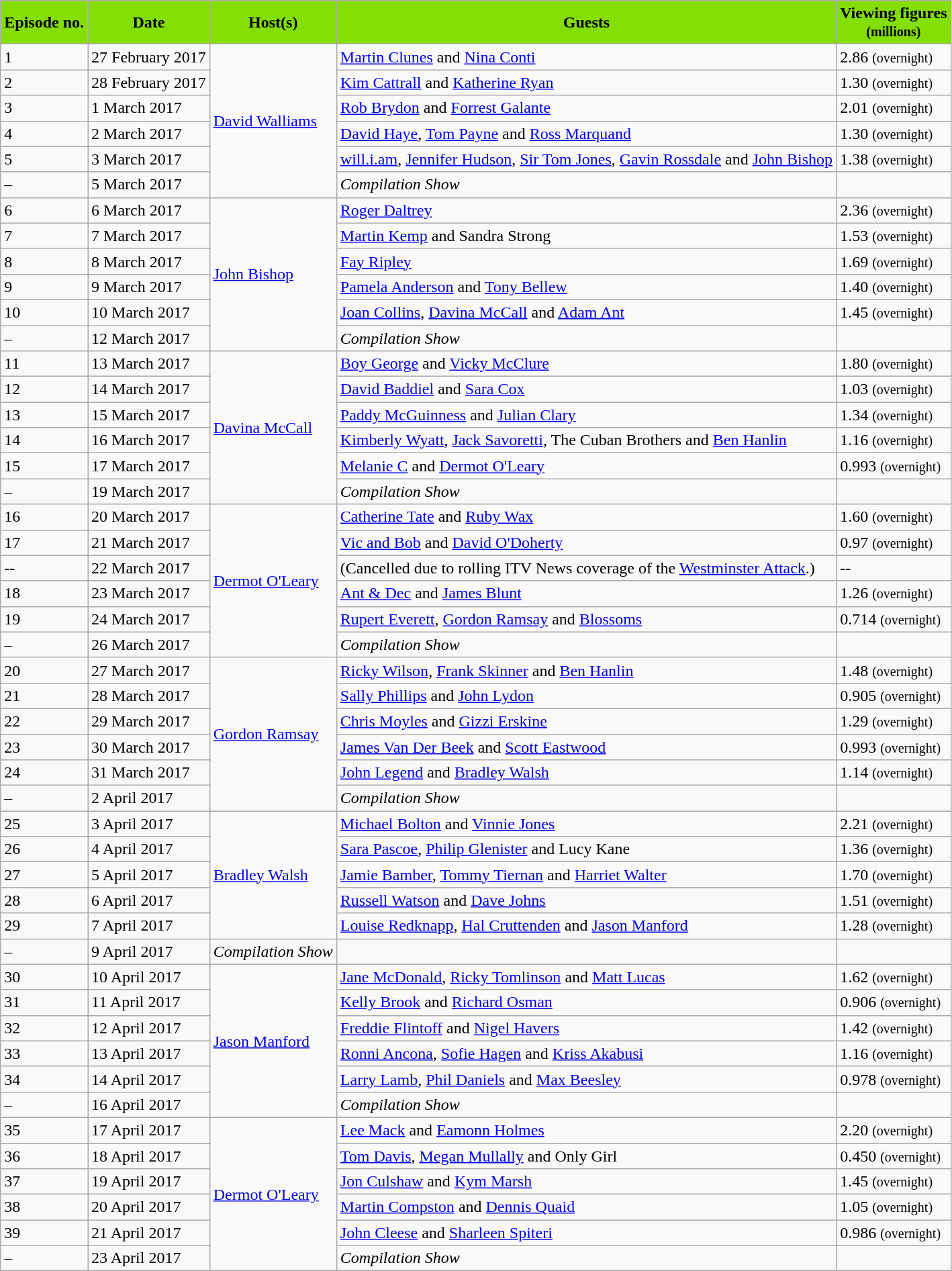<table class="wikitable">
<tr>
<th style="background:#84DE02; color:#000;">Episode no.</th>
<th style="background:#84DE02; color:#000;">Date</th>
<th style="background:#84DE02; color:#000;">Host(s)</th>
<th style="background:#84DE02; color:#000;">Guests</th>
<th style="background:#84DE02; color:#000;">Viewing figures<br><small>(millions)</small></th>
</tr>
<tr>
<td>1</td>
<td>27 February 2017</td>
<td rowspan=6><a href='#'>David Walliams</a></td>
<td><a href='#'>Martin Clunes</a> and <a href='#'>Nina Conti</a></td>
<td>2.86 <small>(overnight)</small></td>
</tr>
<tr>
<td>2</td>
<td>28 February 2017</td>
<td><a href='#'>Kim Cattrall</a> and <a href='#'>Katherine Ryan</a></td>
<td>1.30 <small>(overnight)</small></td>
</tr>
<tr>
<td>3</td>
<td>1 March 2017</td>
<td><a href='#'>Rob Brydon</a> and <a href='#'>Forrest Galante</a></td>
<td>2.01 <small>(overnight)</small></td>
</tr>
<tr>
<td>4</td>
<td>2 March 2017</td>
<td><a href='#'>David Haye</a>, <a href='#'>Tom Payne</a> and <a href='#'>Ross Marquand</a></td>
<td>1.30 <small>(overnight)</small></td>
</tr>
<tr>
<td>5</td>
<td>3 March 2017</td>
<td><a href='#'>will.i.am</a>, <a href='#'>Jennifer Hudson</a>, <a href='#'>Sir Tom Jones</a>, <a href='#'>Gavin Rossdale</a> and <a href='#'>John Bishop</a></td>
<td>1.38 <small>(overnight)</small></td>
</tr>
<tr>
<td>–</td>
<td>5 March 2017</td>
<td><em>Compilation Show</em></td>
<td></td>
</tr>
<tr>
<td>6</td>
<td>6 March 2017</td>
<td rowspan=6><a href='#'>John Bishop</a></td>
<td><a href='#'>Roger Daltrey</a></td>
<td>2.36 <small>(overnight)</small></td>
</tr>
<tr>
<td>7</td>
<td>7 March 2017</td>
<td><a href='#'>Martin Kemp</a> and Sandra Strong</td>
<td>1.53 <small>(overnight)</small></td>
</tr>
<tr>
<td>8</td>
<td>8 March 2017</td>
<td><a href='#'>Fay Ripley</a></td>
<td>1.69 <small>(overnight)</small></td>
</tr>
<tr>
<td>9</td>
<td>9 March 2017</td>
<td><a href='#'>Pamela Anderson</a> and <a href='#'>Tony Bellew</a></td>
<td>1.40 <small>(overnight)</small></td>
</tr>
<tr>
<td>10</td>
<td>10 March 2017</td>
<td><a href='#'>Joan Collins</a>, <a href='#'>Davina McCall</a> and <a href='#'>Adam Ant</a></td>
<td>1.45 <small>(overnight)</small></td>
</tr>
<tr>
<td>–</td>
<td>12 March 2017</td>
<td><em>Compilation Show</em></td>
<td></td>
</tr>
<tr>
<td>11</td>
<td>13 March 2017</td>
<td rowspan=6><a href='#'>Davina McCall</a></td>
<td><a href='#'>Boy George</a> and <a href='#'>Vicky McClure</a></td>
<td>1.80 <small>(overnight)</small></td>
</tr>
<tr>
<td>12</td>
<td>14 March 2017</td>
<td><a href='#'>David Baddiel</a> and <a href='#'>Sara Cox</a></td>
<td>1.03 <small>(overnight)</small></td>
</tr>
<tr>
<td>13</td>
<td>15 March 2017</td>
<td><a href='#'>Paddy McGuinness</a> and <a href='#'>Julian Clary</a></td>
<td>1.34 <small>(overnight)</small></td>
</tr>
<tr>
<td>14</td>
<td>16 March 2017</td>
<td><a href='#'>Kimberly Wyatt</a>, <a href='#'>Jack Savoretti</a>, The Cuban Brothers and <a href='#'>Ben Hanlin</a></td>
<td>1.16 <small>(overnight)</small></td>
</tr>
<tr>
<td>15</td>
<td>17 March 2017</td>
<td><a href='#'>Melanie C</a> and <a href='#'>Dermot O'Leary</a></td>
<td>0.993 <small>(overnight)</small></td>
</tr>
<tr>
<td>–</td>
<td>19 March 2017</td>
<td><em>Compilation Show</em></td>
<td></td>
</tr>
<tr>
<td>16</td>
<td>20 March 2017</td>
<td rowspan=6><a href='#'>Dermot O'Leary</a></td>
<td><a href='#'>Catherine Tate</a> and <a href='#'>Ruby Wax</a></td>
<td>1.60 <small>(overnight)</small></td>
</tr>
<tr>
<td>17</td>
<td>21 March 2017</td>
<td><a href='#'>Vic and Bob</a> and <a href='#'>David O'Doherty</a></td>
<td>0.97 <small>(overnight)</small></td>
</tr>
<tr>
<td>--</td>
<td>22 March 2017</td>
<td>(Cancelled due to rolling ITV News coverage of the <a href='#'>Westminster Attack</a>.)</td>
<td>--</td>
</tr>
<tr>
<td>18</td>
<td>23 March 2017</td>
<td><a href='#'>Ant & Dec</a> and <a href='#'>James Blunt</a></td>
<td>1.26 <small>(overnight)</small></td>
</tr>
<tr>
<td>19</td>
<td>24 March 2017</td>
<td><a href='#'>Rupert Everett</a>, <a href='#'>Gordon Ramsay</a> and <a href='#'>Blossoms</a></td>
<td>0.714 <small>(overnight)</small></td>
</tr>
<tr>
<td>–</td>
<td>26 March 2017</td>
<td><em>Compilation Show</em></td>
<td></td>
</tr>
<tr>
<td>20</td>
<td>27 March 2017</td>
<td rowspan=6><a href='#'>Gordon Ramsay</a></td>
<td><a href='#'>Ricky Wilson</a>, <a href='#'>Frank Skinner</a> and <a href='#'>Ben Hanlin</a></td>
<td>1.48 <small>(overnight)</small></td>
</tr>
<tr>
<td>21</td>
<td>28 March 2017</td>
<td><a href='#'>Sally Phillips</a> and <a href='#'>John Lydon</a></td>
<td>0.905 <small>(overnight)</small></td>
</tr>
<tr>
<td>22</td>
<td>29 March 2017</td>
<td><a href='#'>Chris Moyles</a> and <a href='#'>Gizzi Erskine</a></td>
<td>1.29 <small>(overnight)</small></td>
</tr>
<tr>
<td>23</td>
<td>30 March 2017</td>
<td><a href='#'>James Van Der Beek</a> and <a href='#'>Scott Eastwood</a></td>
<td>0.993 <small>(overnight)</small></td>
</tr>
<tr>
<td>24</td>
<td>31 March 2017</td>
<td><a href='#'>John Legend</a> and <a href='#'>Bradley Walsh</a></td>
<td>1.14 <small>(overnight)</small></td>
</tr>
<tr>
<td>–</td>
<td>2 April 2017</td>
<td><em>Compilation Show</em></td>
<td></td>
</tr>
<tr>
<td>25</td>
<td>3 April 2017</td>
<td rowspan=6><a href='#'>Bradley Walsh</a></td>
<td><a href='#'>Michael Bolton</a> and <a href='#'>Vinnie Jones</a></td>
<td>2.21 <small>(overnight)</small></td>
</tr>
<tr>
<td>26</td>
<td>4 April 2017</td>
<td><a href='#'>Sara Pascoe</a>, <a href='#'>Philip Glenister</a> and Lucy Kane</td>
<td>1.36 <small>(overnight)</small></td>
</tr>
<tr>
<td>27</td>
<td>5 April 2017</td>
<td><a href='#'>Jamie Bamber</a>, <a href='#'>Tommy Tiernan</a> and <a href='#'>Harriet Walter</a></td>
<td>1.70 <small>(overnight)</small></td>
</tr>
<tr>
</tr>
<tr>
<td>28</td>
<td>6 April 2017</td>
<td><a href='#'>Russell Watson</a> and <a href='#'>Dave Johns</a></td>
<td>1.51 <small>(overnight)</small></td>
</tr>
<tr>
<td>29</td>
<td>7 April 2017</td>
<td><a href='#'>Louise Redknapp</a>, <a href='#'>Hal Cruttenden</a> and <a href='#'>Jason Manford</a></td>
<td>1.28 <small>(overnight)</small></td>
</tr>
<tr>
<td>–</td>
<td>9 April 2017</td>
<td><em>Compilation Show</em></td>
<td></td>
</tr>
<tr>
<td>30</td>
<td>10 April 2017</td>
<td rowspan=6><a href='#'>Jason Manford</a></td>
<td><a href='#'>Jane McDonald</a>, <a href='#'>Ricky Tomlinson</a> and <a href='#'>Matt Lucas</a></td>
<td>1.62 <small>(overnight)</small></td>
</tr>
<tr>
<td>31</td>
<td>11 April 2017</td>
<td><a href='#'>Kelly Brook</a> and <a href='#'>Richard Osman</a></td>
<td>0.906 <small>(overnight)</small></td>
</tr>
<tr>
<td>32</td>
<td>12 April 2017</td>
<td><a href='#'>Freddie Flintoff</a> and <a href='#'>Nigel Havers</a></td>
<td>1.42 <small>(overnight)</small></td>
</tr>
<tr>
<td>33</td>
<td>13 April 2017</td>
<td><a href='#'>Ronni Ancona</a>, <a href='#'>Sofie Hagen</a> and <a href='#'>Kriss Akabusi</a></td>
<td>1.16 <small>(overnight)</small></td>
</tr>
<tr>
<td>34</td>
<td>14 April 2017</td>
<td><a href='#'>Larry Lamb</a>, <a href='#'>Phil Daniels</a> and <a href='#'>Max Beesley</a></td>
<td>0.978 <small>(overnight)</small></td>
</tr>
<tr>
<td>–</td>
<td>16 April 2017</td>
<td><em>Compilation Show</em></td>
<td></td>
</tr>
<tr>
<td>35</td>
<td>17 April 2017</td>
<td rowspan=6><a href='#'>Dermot O'Leary</a></td>
<td><a href='#'>Lee Mack</a> and <a href='#'>Eamonn Holmes</a></td>
<td>2.20 <small>(overnight)</small></td>
</tr>
<tr>
<td>36</td>
<td>18 April 2017</td>
<td><a href='#'>Tom Davis</a>, <a href='#'>Megan Mullally</a> and Only Girl</td>
<td>0.450 <small>(overnight)</small></td>
</tr>
<tr>
<td>37</td>
<td>19 April 2017</td>
<td><a href='#'>Jon Culshaw</a> and <a href='#'>Kym Marsh</a></td>
<td>1.45 <small>(overnight)</small></td>
</tr>
<tr>
<td>38</td>
<td>20 April 2017</td>
<td><a href='#'>Martin Compston</a> and <a href='#'>Dennis Quaid</a></td>
<td>1.05 <small>(overnight)</small></td>
</tr>
<tr>
<td>39</td>
<td>21 April 2017</td>
<td><a href='#'>John Cleese</a> and <a href='#'>Sharleen Spiteri</a></td>
<td>0.986 <small>(overnight)</small></td>
</tr>
<tr>
<td>–</td>
<td>23 April 2017</td>
<td><em>Compilation Show</em></td>
<td></td>
</tr>
</table>
